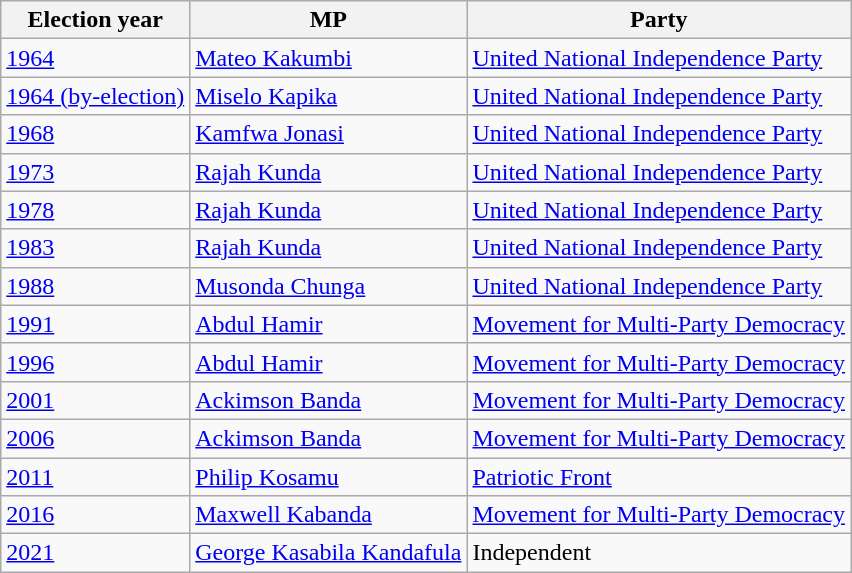<table class=wikitable>
<tr>
<th>Election year</th>
<th>MP</th>
<th>Party</th>
</tr>
<tr>
<td><a href='#'>1964</a></td>
<td><a href='#'>Mateo Kakumbi</a></td>
<td><a href='#'>United National Independence Party</a></td>
</tr>
<tr>
<td><a href='#'>1964 (by-election)</a></td>
<td><a href='#'>Miselo Kapika</a></td>
<td><a href='#'>United National Independence Party</a></td>
</tr>
<tr>
<td><a href='#'>1968</a></td>
<td><a href='#'>Kamfwa Jonasi</a></td>
<td><a href='#'>United National Independence Party</a></td>
</tr>
<tr>
<td><a href='#'>1973</a></td>
<td><a href='#'>Rajah Kunda</a></td>
<td><a href='#'>United National Independence Party</a></td>
</tr>
<tr>
<td><a href='#'>1978</a></td>
<td><a href='#'>Rajah Kunda</a></td>
<td><a href='#'>United National Independence Party</a></td>
</tr>
<tr>
<td><a href='#'>1983</a></td>
<td><a href='#'>Rajah Kunda</a></td>
<td><a href='#'>United National Independence Party</a></td>
</tr>
<tr>
<td><a href='#'>1988</a></td>
<td><a href='#'>Musonda Chunga</a></td>
<td><a href='#'>United National Independence Party</a></td>
</tr>
<tr>
<td><a href='#'>1991</a></td>
<td><a href='#'>Abdul Hamir</a></td>
<td><a href='#'>Movement for Multi-Party Democracy</a></td>
</tr>
<tr>
<td><a href='#'>1996</a></td>
<td><a href='#'>Abdul Hamir</a></td>
<td><a href='#'>Movement for Multi-Party Democracy</a></td>
</tr>
<tr>
<td><a href='#'>2001</a></td>
<td><a href='#'>Ackimson Banda</a></td>
<td><a href='#'>Movement for Multi-Party Democracy</a></td>
</tr>
<tr>
<td><a href='#'>2006</a></td>
<td><a href='#'>Ackimson Banda</a></td>
<td><a href='#'>Movement for Multi-Party Democracy</a></td>
</tr>
<tr>
<td><a href='#'>2011</a></td>
<td><a href='#'>Philip Kosamu</a></td>
<td><a href='#'>Patriotic Front</a></td>
</tr>
<tr>
<td><a href='#'>2016</a></td>
<td><a href='#'>Maxwell Kabanda</a></td>
<td><a href='#'>Movement for Multi-Party Democracy</a></td>
</tr>
<tr>
<td><a href='#'>2021</a></td>
<td><a href='#'>George Kasabila Kandafula</a></td>
<td>Independent</td>
</tr>
</table>
